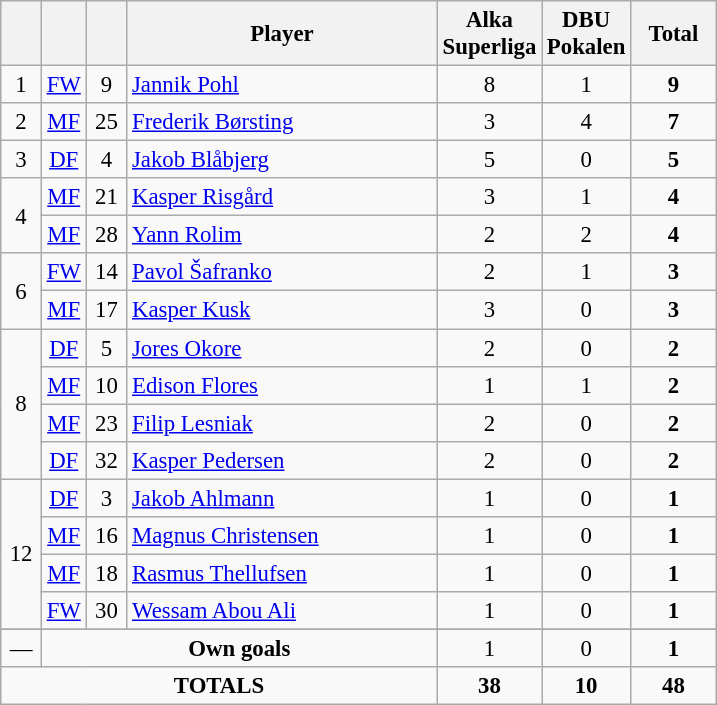<table class="wikitable sortable" style="font-size: 95%; text-align: center;">
<tr>
<th width=20></th>
<th width=20></th>
<th width=20></th>
<th width=200>Player</th>
<th width=50>Alka Superliga</th>
<th width=50>DBU Pokalen</th>
<th width=50>Total</th>
</tr>
<tr>
<td rowspan=1>1</td>
<td><a href='#'>FW</a></td>
<td>9</td>
<td align=left> <a href='#'>Jannik Pohl</a></td>
<td>8</td>
<td>1</td>
<td><strong>9</strong></td>
</tr>
<tr>
<td rowspan=1>2</td>
<td><a href='#'>MF</a></td>
<td>25</td>
<td align=left> <a href='#'>Frederik Børsting</a></td>
<td>3</td>
<td>4</td>
<td><strong>7</strong></td>
</tr>
<tr>
<td rowspan=1>3</td>
<td><a href='#'>DF</a></td>
<td>4</td>
<td align=left> <a href='#'>Jakob Blåbjerg</a></td>
<td>5</td>
<td>0</td>
<td><strong>5</strong></td>
</tr>
<tr>
<td rowspan=2>4</td>
<td><a href='#'>MF</a></td>
<td>21</td>
<td align=left> <a href='#'>Kasper Risgård</a></td>
<td>3</td>
<td>1</td>
<td><strong>4</strong></td>
</tr>
<tr>
<td><a href='#'>MF</a></td>
<td>28</td>
<td align=left> <a href='#'>Yann Rolim</a></td>
<td>2</td>
<td>2</td>
<td><strong>4</strong></td>
</tr>
<tr>
<td rowspan=2>6</td>
<td><a href='#'>FW</a></td>
<td>14</td>
<td align=left> <a href='#'>Pavol Šafranko</a></td>
<td>2</td>
<td>1</td>
<td><strong>3</strong></td>
</tr>
<tr>
<td><a href='#'>MF</a></td>
<td>17</td>
<td align=left> <a href='#'>Kasper Kusk</a></td>
<td>3</td>
<td>0</td>
<td><strong>3</strong></td>
</tr>
<tr>
<td rowspan=4>8</td>
<td><a href='#'>DF</a></td>
<td>5</td>
<td align=left> <a href='#'>Jores Okore</a></td>
<td>2</td>
<td>0</td>
<td><strong>2</strong></td>
</tr>
<tr>
<td><a href='#'>MF</a></td>
<td>10</td>
<td align=left> <a href='#'>Edison Flores</a></td>
<td>1</td>
<td>1</td>
<td><strong>2</strong></td>
</tr>
<tr>
<td><a href='#'>MF</a></td>
<td>23</td>
<td align=left> <a href='#'>Filip Lesniak</a></td>
<td>2</td>
<td>0</td>
<td><strong>2</strong></td>
</tr>
<tr>
<td><a href='#'>DF</a></td>
<td>32</td>
<td align=left> <a href='#'>Kasper Pedersen</a></td>
<td>2</td>
<td>0</td>
<td><strong>2</strong></td>
</tr>
<tr>
<td rowspan=4>12</td>
<td><a href='#'>DF</a></td>
<td>3</td>
<td align=left> <a href='#'>Jakob Ahlmann</a></td>
<td>1</td>
<td>0</td>
<td><strong>1</strong></td>
</tr>
<tr>
<td><a href='#'>MF</a></td>
<td>16</td>
<td align=left> <a href='#'>Magnus Christensen</a></td>
<td>1</td>
<td>0</td>
<td><strong>1</strong></td>
</tr>
<tr>
<td><a href='#'>MF</a></td>
<td>18</td>
<td align=left> <a href='#'>Rasmus Thellufsen</a></td>
<td>1</td>
<td>0</td>
<td><strong>1</strong></td>
</tr>
<tr>
<td><a href='#'>FW</a></td>
<td>30</td>
<td align=left> <a href='#'>Wessam Abou Ali</a></td>
<td>1</td>
<td>0</td>
<td><strong>1</strong></td>
</tr>
<tr>
</tr>
<tr>
<td>—</td>
<td colspan="3"><strong>Own goals</strong></td>
<td>1</td>
<td>0</td>
<td><strong>1</strong></td>
</tr>
<tr>
<td colspan="4"><strong>TOTALS</strong></td>
<td><strong>38</strong></td>
<td><strong>10</strong></td>
<td><strong>48</strong></td>
</tr>
</table>
